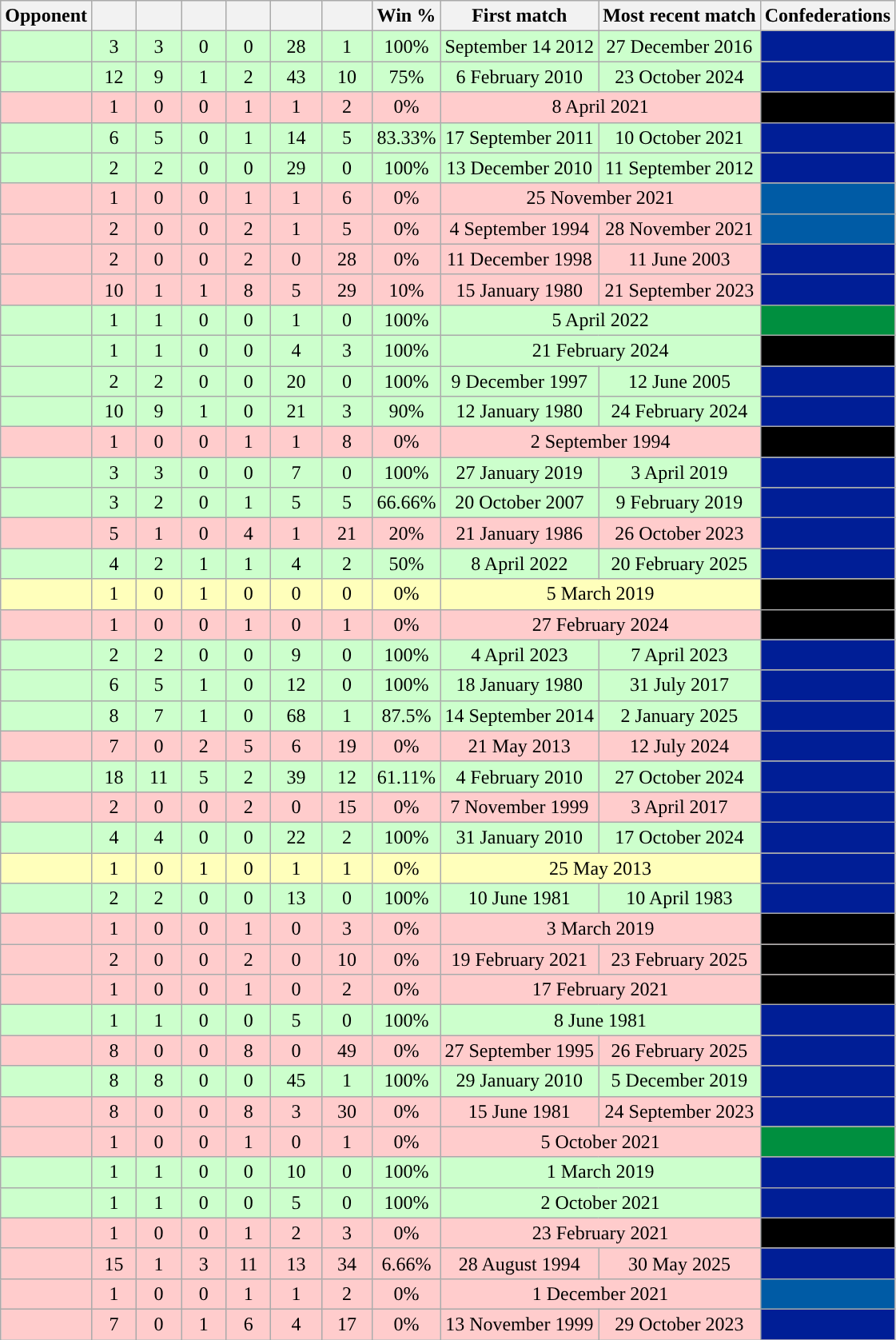<table class="wikitable sortable" style="text-align: center">
<tr>
<th>Opponent</th>
<th width=30></th>
<th width=30></th>
<th width=30></th>
<th width=30></th>
<th width=35></th>
<th width=35></th>
<th width=35>Win %</th>
<th>First match</th>
<th>Most recent match</th>
<th>Confederations</th>
</tr>
<tr style="background-color:#cfc">
<td style="text-align: left;"></td>
<td>3</td>
<td>3</td>
<td>0</td>
<td>0</td>
<td>28</td>
<td>1</td>
<td>100%</td>
<td>September 14 2012</td>
<td>27 December 2016</td>
<td style="background:#001E96; color:#FFC828;"><a href='#'></a></td>
</tr>
<tr style="background-color:#cfc">
<td style="text-align: left;"></td>
<td>12</td>
<td>9</td>
<td>1</td>
<td>2</td>
<td>43</td>
<td>10</td>
<td>75%</td>
<td>6 February 2010</td>
<td>23 October 2024</td>
<td style="background:#001E96; color:#FFC828;"><a href='#'></a></td>
</tr>
<tr style="background-color:#fcc">
<td style="text-align: left;"></td>
<td>1</td>
<td>0</td>
<td>0</td>
<td>1</td>
<td>1</td>
<td>2</td>
<td>0%</td>
<td colspan=2 style="text-align: center">8 April 2021</td>
<td style="background:#000000; color:#FFFFFF;"><a href='#'></a></td>
</tr>
<tr style="background-color:#cfc">
<td style="text-align: left;"></td>
<td>6</td>
<td>5</td>
<td>0</td>
<td>1</td>
<td>14</td>
<td>5</td>
<td>83.33%</td>
<td>17 September 2011</td>
<td>10 October 2021</td>
<td style="background:#001E96; color:#FFC828;"><a href='#'></a></td>
</tr>
<tr style="background-color:#cfc">
<td style="text-align: left;"></td>
<td>2</td>
<td>2</td>
<td>0</td>
<td>0</td>
<td>29</td>
<td>0</td>
<td>100%</td>
<td>13 December 2010</td>
<td>11 September 2012</td>
<td style="background:#001E96; color:#FFC828;"><a href='#'></a></td>
</tr>
<tr style="background-color:#fcc">
<td style="text-align: left;"></td>
<td>1</td>
<td>0</td>
<td>0</td>
<td>1</td>
<td>1</td>
<td>6</td>
<td>0%</td>
<td colspan=2 style="text-align: center">25 November 2021</td>
<td style="background:#005BA5; color:#FFFFFF;"><a href='#'></a></td>
</tr>
<tr style="background-color:#fcc">
<td style="text-align: left;"></td>
<td>2</td>
<td>0</td>
<td>0</td>
<td>2</td>
<td>1</td>
<td>5</td>
<td>0%</td>
<td>4 September 1994</td>
<td>28 November 2021</td>
<td style="background:#005BA5; color:#FFFFFF;"><a href='#'></a></td>
</tr>
<tr style="background-color:#fcc">
<td style="text-align: left;"></td>
<td>2</td>
<td>0</td>
<td>0</td>
<td>2</td>
<td>0</td>
<td>28</td>
<td>0%</td>
<td>11 December 1998</td>
<td>11 June 2003</td>
<td style="background:#001E96; color:#FFC828;"><a href='#'></a></td>
</tr>
<tr style="background-color:#fcc">
<td style="text-align: left;"></td>
<td>10</td>
<td>1</td>
<td>1</td>
<td>8</td>
<td>5</td>
<td>29</td>
<td>10%</td>
<td>15 January 1980</td>
<td>21 September 2023</td>
<td style="background:#001E96; color:#FFC828;"><a href='#'></a></td>
</tr>
<tr style="background-color:#cfc">
<td style="text-align: left;"></td>
<td>1</td>
<td>1</td>
<td>0</td>
<td>0</td>
<td>1</td>
<td>0</td>
<td>100%</td>
<td colspan=2 style="text-align: center">5 April 2022</td>
<td style="background:#008F3F; color:#F8E920;"><a href='#'></a></td>
</tr>
<tr style="background-color:#cfc">
<td style="text-align: left;"></td>
<td>1</td>
<td>1</td>
<td>0</td>
<td>0</td>
<td>4</td>
<td>3</td>
<td>100%</td>
<td colspan=2 style="text-align: center">21 February 2024</td>
<td style="background:#000000; color:#FFFFFF;"><a href='#'></a></td>
</tr>
<tr style="background-color:#cfc">
<td style="text-align: left;"></td>
<td>2</td>
<td>2</td>
<td>0</td>
<td>0</td>
<td>20</td>
<td>0</td>
<td>100%</td>
<td>9 December 1997</td>
<td>12 June 2005</td>
<td style="background:#001E96; color:#FFC828;"><a href='#'></a></td>
</tr>
<tr style="background-color:#cfc">
<td style="text-align: left;"></td>
<td>10</td>
<td>9</td>
<td>1</td>
<td>0</td>
<td>21</td>
<td>3</td>
<td>90%</td>
<td>12 January 1980</td>
<td>24 February 2024</td>
<td style="background:#001E96; color:#FFC828;"><a href='#'></a></td>
</tr>
<tr style="background-color:#fcc">
<td style="text-align: left;"></td>
<td>1</td>
<td>0</td>
<td>0</td>
<td>1</td>
<td>1</td>
<td>8</td>
<td>0%</td>
<td colspan=2 style="text-align: center">2 September 1994</td>
<td style="background:#000000; color:#FFFFFF;"><a href='#'></a></td>
</tr>
<tr style="background-color:#cfc">
<td style="text-align: left;"></td>
<td>3</td>
<td>3</td>
<td>0</td>
<td>0</td>
<td>7</td>
<td>0</td>
<td>100%</td>
<td>27 January 2019</td>
<td>3 April 2019</td>
<td style="background:#001E96; color:#FFC828;"><a href='#'></a></td>
</tr>
<tr style="background-color:#cfc">
<td style="text-align: left;"></td>
<td>3</td>
<td>2</td>
<td>0</td>
<td>1</td>
<td>5</td>
<td>5</td>
<td>66.66%</td>
<td>20 October 2007</td>
<td>9 February 2019</td>
<td style="background:#001E96; color:#FFC828;"><a href='#'></a></td>
</tr>
<tr style="background-color:#fcc">
<td style="text-align: left;"></td>
<td>5</td>
<td>1</td>
<td>0</td>
<td>4</td>
<td>1</td>
<td>21</td>
<td>20%</td>
<td>21 January 1986</td>
<td>26 October 2023</td>
<td style="background:#001E96; color:#FFC828;"><a href='#'></a></td>
</tr>
<tr style="background-color:#cfc">
<td style="text-align: left;"></td>
<td>4</td>
<td>2</td>
<td>1</td>
<td>1</td>
<td>4</td>
<td>2</td>
<td>50%</td>
<td>8 April 2022</td>
<td>20 February 2025</td>
<td style="background:#001E96; color:#FFC828;"><a href='#'></a></td>
</tr>
<tr style="background-color:#ffffbb">
<td style="text-align: left;"></td>
<td>1</td>
<td>0</td>
<td>1</td>
<td>0</td>
<td>0</td>
<td>0</td>
<td>0%</td>
<td colspan=2 style="text-align: center">5 March 2019</td>
<td style="background:#000000; color:#FFFFFF;"><a href='#'></a></td>
</tr>
<tr style="background-color:#fcc">
<td style="text-align: left;"></td>
<td>1</td>
<td>0</td>
<td>0</td>
<td>1</td>
<td>0</td>
<td>1</td>
<td>0%</td>
<td colspan=2 style="text-align: center">27 February 2024</td>
<td style="background:#000000; color:#FFFFFF;"><a href='#'></a></td>
</tr>
<tr style="background-color:#cfc">
<td style="text-align: left;"></td>
<td>2</td>
<td>2</td>
<td>0</td>
<td>0</td>
<td>9</td>
<td>0</td>
<td>100%</td>
<td>4 April 2023</td>
<td>7 April 2023</td>
<td style="background:#001E96; color:#FFC828;"><a href='#'></a></td>
</tr>
<tr style="background-color:#cfc">
<td style="text-align: left;"></td>
<td>6</td>
<td>5</td>
<td>1</td>
<td>0</td>
<td>12</td>
<td>0</td>
<td>100%</td>
<td>18 January 1980</td>
<td>31 July 2017</td>
<td style="background:#001E96; color:#FFC828;"><a href='#'></a></td>
</tr>
<tr style="background-color:#cfc">
<td style="text-align: left;"></td>
<td>8</td>
<td>7</td>
<td>1</td>
<td>0</td>
<td>68</td>
<td>1</td>
<td>87.5%</td>
<td>14 September 2014</td>
<td>2 January 2025</td>
<td style="background:#001E96; color:#FFC828;"><a href='#'></a></td>
</tr>
<tr style="background-color:#fcc">
<td style="text-align: left;"></td>
<td>7</td>
<td>0</td>
<td>2</td>
<td>5</td>
<td>6</td>
<td>19</td>
<td>0%</td>
<td>21 May 2013</td>
<td>12 July 2024</td>
<td style="background:#001E96; color:#FFC828;"><a href='#'></a></td>
</tr>
<tr style="background-color:#cfc">
<td style="text-align: left;"></td>
<td>18</td>
<td>11</td>
<td>5</td>
<td>2</td>
<td>39</td>
<td>12</td>
<td>61.11%</td>
<td>4 February 2010</td>
<td>27 October 2024</td>
<td style="background:#001E96; color:#FFC828;"><a href='#'></a></td>
</tr>
<tr style="background-color:#fcc">
<td style="text-align: left;"></td>
<td>2</td>
<td>0</td>
<td>0</td>
<td>2</td>
<td>0</td>
<td>15</td>
<td>0%</td>
<td>7 November 1999</td>
<td>3 April 2017</td>
<td style="background:#001E96; color:#FFC828;"><a href='#'></a></td>
</tr>
<tr style="background-color:#cfc">
<td style="text-align: left;"></td>
<td>4</td>
<td>4</td>
<td>0</td>
<td>0</td>
<td>22</td>
<td>2</td>
<td>100%</td>
<td>31 January 2010</td>
<td>17 October 2024</td>
<td style="background:#001E96; color:#FFC828;"><a href='#'></a></td>
</tr>
<tr style="background-color:#ffffbb">
<td style="text-align: left;"></td>
<td>1</td>
<td>0</td>
<td>1</td>
<td>0</td>
<td>1</td>
<td>1</td>
<td>0%</td>
<td colspan=2 style="text-align: center">25 May 2013</td>
<td style="background:#001E96; color:#FFC828;"><a href='#'></a></td>
</tr>
<tr style="background-color:#cfc">
<td style="text-align: left;"></td>
<td>2</td>
<td>2</td>
<td>0</td>
<td>0</td>
<td>13</td>
<td>0</td>
<td>100%</td>
<td>10 June 1981</td>
<td>10 April 1983</td>
<td style="background:#001E96; color:#FFC828;"><a href='#'></a></td>
</tr>
<tr style="background-color:#fcc">
<td style="text-align: left;"></td>
<td>1</td>
<td>0</td>
<td>0</td>
<td>1</td>
<td>0</td>
<td>3</td>
<td>0%</td>
<td colspan=2 style="text-align: center">3 March 2019</td>
<td style="background:#000000; color:#FFFFFF;"><a href='#'></a></td>
</tr>
<tr style="background-color:#fcc">
<td style="text-align: left;"></td>
<td>2</td>
<td>0</td>
<td>0</td>
<td>2</td>
<td>0</td>
<td>10</td>
<td>0%</td>
<td>19 February 2021</td>
<td>23 February 2025</td>
<td style="background:#000000; color:#FFFFFF;"><a href='#'></a></td>
</tr>
<tr style="background-color:#fcc">
<td style="text-align: left;"></td>
<td>1</td>
<td>0</td>
<td>0</td>
<td>1</td>
<td>0</td>
<td>2</td>
<td>0%</td>
<td colspan=2 style="text-align: center">17 February 2021</td>
<td style="background:#000000; color:#FFFFFF;"><a href='#'></a></td>
</tr>
<tr style="background-color:#cfc">
<td style="text-align: left;"></td>
<td>1</td>
<td>1</td>
<td>0</td>
<td>0</td>
<td>5</td>
<td>0</td>
<td>100%</td>
<td colspan=2 style="text-align: center">8 June 1981</td>
<td style="background:#001E96; color:#FFC828;"><a href='#'></a></td>
</tr>
<tr style="background-color:#fcc">
<td style="text-align: left;"></td>
<td>8</td>
<td>0</td>
<td>0</td>
<td>8</td>
<td>0</td>
<td>49</td>
<td>0%</td>
<td>27 September 1995</td>
<td>26 February 2025</td>
<td style="background:#001E96; color:#FFC828;"><a href='#'></a></td>
</tr>
<tr style="background-color:#cfc">
<td style="text-align: left;"></td>
<td>8</td>
<td>8</td>
<td>0</td>
<td>0</td>
<td>45</td>
<td>1</td>
<td>100%</td>
<td>29 January 2010</td>
<td>5 December 2019</td>
<td style="background:#001E96; color:#FFC828;"><a href='#'></a></td>
</tr>
<tr style="background-color:#fcc">
<td style="text-align: left;"></td>
<td>8</td>
<td>0</td>
<td>0</td>
<td>8</td>
<td>3</td>
<td>30</td>
<td>0%</td>
<td>15 June 1981</td>
<td>24 September 2023</td>
<td style="background:#001E96; color:#FFC828;"><a href='#'></a></td>
</tr>
<tr style="background-color:#fcc">
<td style="text-align: left;"></td>
<td>1</td>
<td>0</td>
<td>0</td>
<td>1</td>
<td>0</td>
<td>1</td>
<td>0%</td>
<td colspan=2 style="text-align: center">5 October 2021</td>
<td style="background:#008F3F; color:#F8E920;"><a href='#'></a></td>
</tr>
<tr style="background-color:#cfc">
<td style="text-align: left;"></td>
<td>1</td>
<td>1</td>
<td>0</td>
<td>0</td>
<td>10</td>
<td>0</td>
<td>100%</td>
<td colspan=2 style="text-align: center">1 March 2019</td>
<td style="background:#001E96; color:#FFC828;"><a href='#'></a></td>
</tr>
<tr style="background-color:#cfc">
<td style="text-align: left;"></td>
<td>1</td>
<td>1</td>
<td>0</td>
<td>0</td>
<td>5</td>
<td>0</td>
<td>100%</td>
<td colspan=2 style="text-align: center">2 October 2021</td>
<td style="background:#001E96; color:#FFC828;"><a href='#'></a></td>
</tr>
<tr style="background-color:#fcc">
<td style="text-align: left;"></td>
<td>1</td>
<td>0</td>
<td>0</td>
<td>1</td>
<td>2</td>
<td>3</td>
<td>0%</td>
<td colspan=2 style="text-align: center">23 February 2021</td>
<td style="background:#000000; color:#FFFFFF;"><a href='#'></a></td>
</tr>
<tr style="background-color:#fcc">
<td style="text-align: left;"></td>
<td>15</td>
<td>1</td>
<td>3</td>
<td>11</td>
<td>13</td>
<td>34</td>
<td>6.66%</td>
<td>28 August 1994</td>
<td>30 May 2025</td>
<td style="background:#001E96; color:#FFC828;"><a href='#'></a></td>
</tr>
<tr style="background-color:#fcc">
<td style="text-align: left;"></td>
<td>1</td>
<td>0</td>
<td>0</td>
<td>1</td>
<td>1</td>
<td>2</td>
<td>0%</td>
<td colspan=2 style="text-align: center">1 December 2021</td>
<td style="background:#005BA5; color:#FFFFFF;"><a href='#'></a></td>
</tr>
<tr style="background-color:#fcc">
<td style="text-align: left;"></td>
<td>7</td>
<td>0</td>
<td>1</td>
<td>6</td>
<td>4</td>
<td>17</td>
<td>0%</td>
<td>13 November 1999</td>
<td>29 October 2023</td>
<td style="background:#001E96; color:#FFC828;"><a href='#'></a></td>
</tr>
</table>
